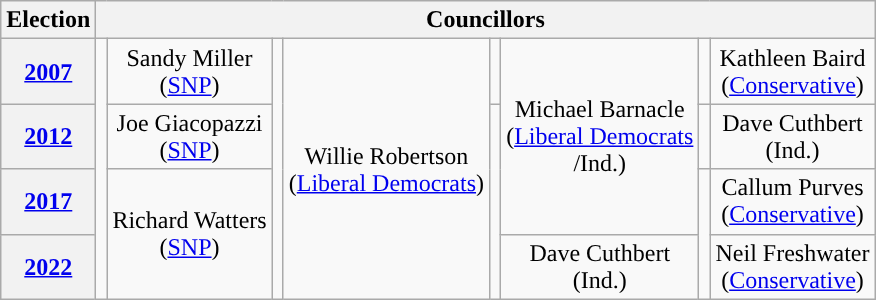<table class="wikitable" style="text-align:center">
<tr>
<th>Election</th>
<th colspan=8>Councillors</th>
</tr>
<tr>
<th><a href='#'>2007</a></th>
<td rowspan=4; style="background-color: "></td>
<td rowspan=1>Sandy Miller<br>(<a href='#'>SNP</a>)</td>
<td rowspan=4; style="background-color: "></td>
<td rowspan=4>Willie Robertson<br>(<a href='#'>Liberal Democrats</a>)</td>
<td rowspan=1; style="background-color: "></td>
<td rowspan=3>Michael Barnacle<br>(<a href='#'>Liberal Democrats</a><br>/Ind.)</td>
<td rowspan=1; style="background-color: "></td>
<td rowspan=1>Kathleen Baird<br>(<a href='#'>Conservative</a>)</td>
</tr>
<tr>
<th><a href='#'>2012</a></th>
<td rowspan=1>Joe Giacopazzi<br>(<a href='#'>SNP</a>)</td>
<td rowspan=3; style="background-color: "></td>
<td rowspan=1; style="background-color: "></td>
<td rowspan=1>Dave Cuthbert<br>(Ind.)</td>
</tr>
<tr>
<th><a href='#'>2017</a></th>
<td rowspan=2>Richard Watters<br>(<a href='#'>SNP</a>)</td>
<td rowspan=2; style="background-color: "></td>
<td rowspan=1>Callum Purves<br>(<a href='#'>Conservative</a>)</td>
</tr>
<tr>
<th><a href='#'>2022</a></th>
<td rowspan=1>Dave Cuthbert<br>(Ind.)</td>
<td rowspan=1>Neil Freshwater<br>(<a href='#'>Conservative</a>)</td>
</tr>
</table>
